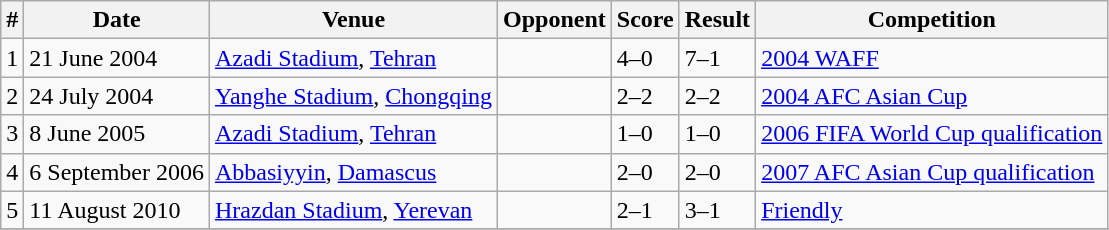<table class="wikitable">
<tr>
<th>#</th>
<th>Date</th>
<th>Venue</th>
<th>Opponent</th>
<th>Score</th>
<th>Result</th>
<th>Competition</th>
</tr>
<tr>
<td>1</td>
<td>21 June 2004</td>
<td><a href='#'>Azadi Stadium</a>, <a href='#'>Tehran</a></td>
<td></td>
<td>4–0</td>
<td>7–1</td>
<td><a href='#'>2004 WAFF</a></td>
</tr>
<tr>
<td>2</td>
<td>24 July 2004</td>
<td><a href='#'>Yanghe Stadium</a>, <a href='#'>Chongqing</a></td>
<td></td>
<td>2–2</td>
<td>2–2</td>
<td><a href='#'>2004 AFC Asian Cup</a></td>
</tr>
<tr>
<td>3</td>
<td>8 June 2005</td>
<td><a href='#'>Azadi Stadium</a>, <a href='#'>Tehran</a></td>
<td></td>
<td>1–0</td>
<td>1–0</td>
<td><a href='#'>2006 FIFA World Cup qualification</a></td>
</tr>
<tr>
<td>4</td>
<td>6 September 2006</td>
<td><a href='#'>Abbasiyyin</a>, <a href='#'>Damascus</a></td>
<td></td>
<td>2–0</td>
<td>2–0</td>
<td><a href='#'>2007 AFC Asian Cup qualification</a></td>
</tr>
<tr>
<td>5</td>
<td>11 August 2010</td>
<td><a href='#'>Hrazdan Stadium</a>, <a href='#'>Yerevan</a></td>
<td></td>
<td>2–1</td>
<td>3–1</td>
<td><a href='#'>Friendly</a></td>
</tr>
<tr>
</tr>
</table>
